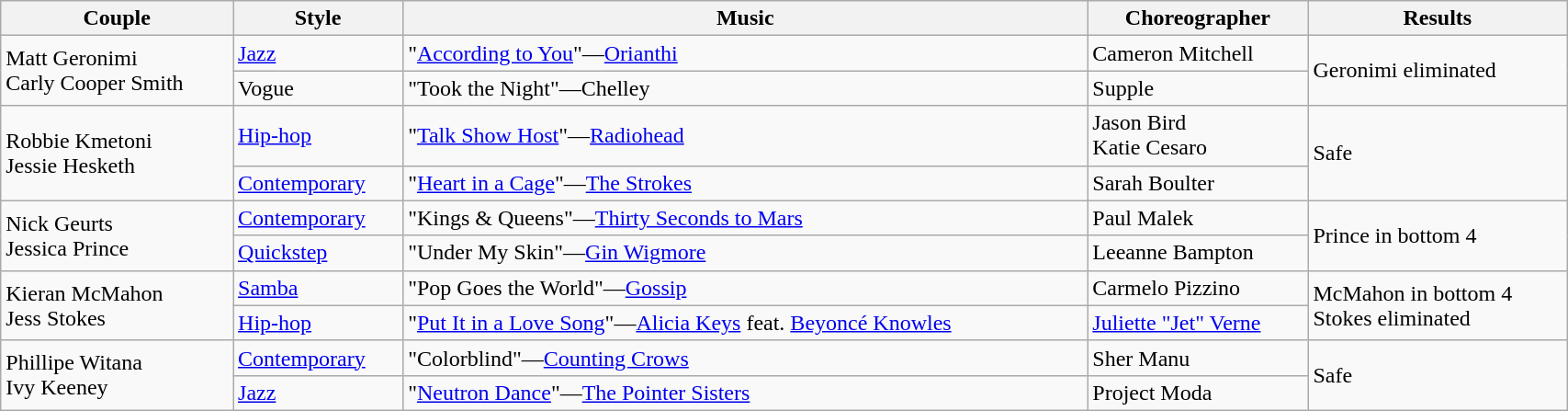<table class="wikitable" width="90%">
<tr>
<th>Couple</th>
<th>Style</th>
<th>Music</th>
<th>Choreographer</th>
<th>Results</th>
</tr>
<tr>
<td rowspan="2">Matt Geronimi<br>Carly Cooper Smith</td>
<td><a href='#'>Jazz</a></td>
<td>"<a href='#'>According to You</a>"—<a href='#'>Orianthi</a></td>
<td>Cameron Mitchell</td>
<td rowspan="2">Geronimi eliminated</td>
</tr>
<tr>
<td>Vogue</td>
<td>"Took the Night"—Chelley</td>
<td>Supple</td>
</tr>
<tr>
<td rowspan="2">Robbie Kmetoni <br> Jessie Hesketh</td>
<td><a href='#'>Hip-hop</a></td>
<td>"<a href='#'>Talk Show Host</a>"—<a href='#'>Radiohead</a></td>
<td>Jason Bird<br>Katie Cesaro</td>
<td rowspan="2">Safe</td>
</tr>
<tr>
<td><a href='#'>Contemporary</a></td>
<td>"<a href='#'>Heart in a Cage</a>"—<a href='#'>The Strokes</a></td>
<td>Sarah Boulter</td>
</tr>
<tr>
<td rowspan="2">Nick Geurts <br> Jessica Prince</td>
<td><a href='#'>Contemporary</a></td>
<td>"Kings & Queens"—<a href='#'>Thirty Seconds to Mars</a></td>
<td>Paul Malek</td>
<td rowspan="2">Prince in bottom 4</td>
</tr>
<tr>
<td><a href='#'>Quickstep</a></td>
<td>"Under My Skin"—<a href='#'>Gin Wigmore</a></td>
<td>Leeanne Bampton</td>
</tr>
<tr>
<td rowspan="2">Kieran McMahon <br> Jess Stokes</td>
<td><a href='#'>Samba</a></td>
<td>"Pop Goes the World"—<a href='#'>Gossip</a></td>
<td>Carmelo Pizzino</td>
<td rowspan="2">McMahon in bottom 4<br>Stokes eliminated</td>
</tr>
<tr>
<td><a href='#'>Hip-hop</a></td>
<td>"<a href='#'>Put It in a Love Song</a>"—<a href='#'>Alicia Keys</a> feat. <a href='#'>Beyoncé Knowles</a></td>
<td><a href='#'>Juliette "Jet" Verne</a></td>
</tr>
<tr>
<td rowspan="2">Phillipe Witana <br> Ivy Keeney</td>
<td><a href='#'>Contemporary</a></td>
<td>"Colorblind"—<a href='#'>Counting Crows</a></td>
<td>Sher Manu</td>
<td rowspan="2">Safe</td>
</tr>
<tr>
<td><a href='#'>Jazz</a></td>
<td>"<a href='#'>Neutron Dance</a>"—<a href='#'>The Pointer Sisters</a></td>
<td>Project Moda</td>
</tr>
</table>
